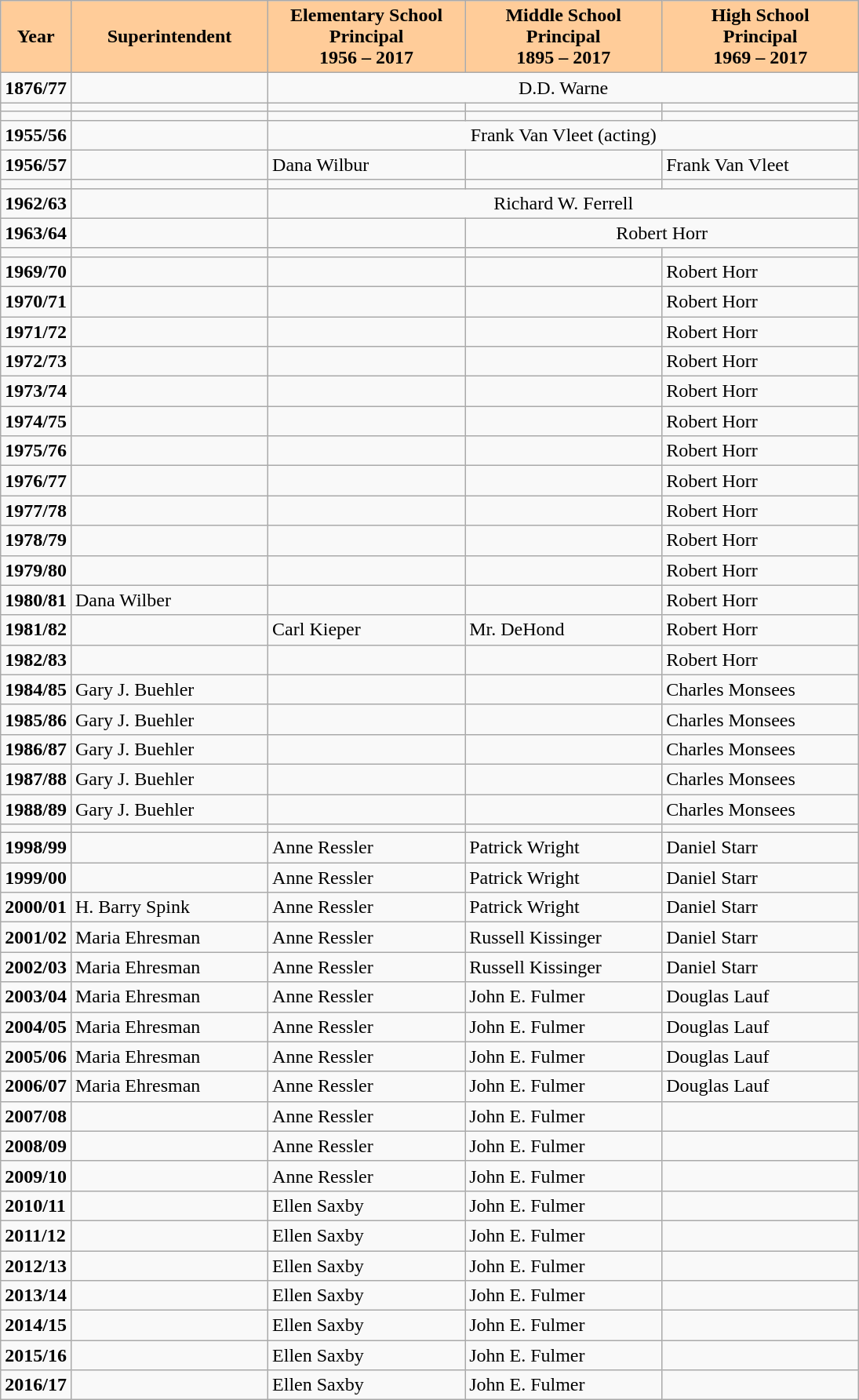<table class="wikitable">
<tr>
<th width="50"  style="background:#FFCC99;">Year</th>
<th width="160" style="background:#FFCC99;">Superintendent</th>
<th width="160" style="background:#FFCC99;">Elementary School<br>Principal<br>1956 – 2017</th>
<th width="160" style="background:#FFCC99;">Middle School<br>Principal<br>1895 – 2017</th>
<th width="160" style="background:#FFCC99;">High School<br>Principal<br>1969 – 2017</th>
</tr>
<tr>
<td><strong>1876/77</strong></td>
<td></td>
<td colspan="3" align="center">D.D. Warne</td>
</tr>
<tr>
<td><strong>       </strong></td>
<td></td>
<td></td>
<td></td>
<td></td>
</tr>
<tr>
<td><strong> </strong></td>
<td></td>
<td></td>
<td></td>
<td></td>
</tr>
<tr>
<td><strong>1955/56</strong></td>
<td></td>
<td colspan="3" align="center">Frank Van Vleet (acting)</td>
</tr>
<tr>
<td><strong>1956/57</strong></td>
<td></td>
<td>Dana Wilbur</td>
<td></td>
<td>Frank Van Vleet</td>
</tr>
<tr>
<td><strong> </strong></td>
<td></td>
<td></td>
<td></td>
<td></td>
</tr>
<tr>
<td><strong>1962/63</strong></td>
<td></td>
<td colspan="3" align="center">Richard W. Ferrell</td>
</tr>
<tr>
<td><strong>1963/64</strong></td>
<td></td>
<td></td>
<td colspan="2" align="center">Robert Horr </td>
</tr>
<tr>
<td><strong> </strong></td>
<td></td>
<td></td>
<td></td>
<td></td>
</tr>
<tr>
<td><strong>1969/70</strong></td>
<td></td>
<td></td>
<td></td>
<td>Robert Horr</td>
</tr>
<tr>
<td><strong>1970/71</strong></td>
<td></td>
<td></td>
<td></td>
<td>Robert Horr</td>
</tr>
<tr>
<td><strong>1971/72</strong></td>
<td></td>
<td></td>
<td></td>
<td>Robert Horr</td>
</tr>
<tr>
<td><strong>1972/73</strong></td>
<td></td>
<td></td>
<td></td>
<td>Robert Horr</td>
</tr>
<tr>
<td><strong>1973/74</strong></td>
<td></td>
<td></td>
<td></td>
<td>Robert Horr</td>
</tr>
<tr>
<td><strong>1974/75</strong></td>
<td></td>
<td></td>
<td></td>
<td>Robert Horr</td>
</tr>
<tr>
<td><strong>1975/76</strong></td>
<td></td>
<td></td>
<td></td>
<td>Robert Horr</td>
</tr>
<tr>
<td><strong>1976/77</strong></td>
<td></td>
<td></td>
<td></td>
<td>Robert Horr</td>
</tr>
<tr>
<td><strong>1977/78</strong></td>
<td></td>
<td></td>
<td></td>
<td>Robert Horr</td>
</tr>
<tr>
<td><strong>1978/79</strong></td>
<td></td>
<td></td>
<td></td>
<td>Robert Horr</td>
</tr>
<tr>
<td><strong>1979/80</strong></td>
<td></td>
<td></td>
<td></td>
<td>Robert Horr</td>
</tr>
<tr>
<td><strong>1980/81</strong></td>
<td>Dana Wilber</td>
<td></td>
<td></td>
<td>Robert Horr</td>
</tr>
<tr>
<td><strong>1981/82</strong></td>
<td></td>
<td>Carl Kieper</td>
<td>Mr. DeHond</td>
<td>Robert Horr</td>
</tr>
<tr>
<td><strong>1982/83</strong></td>
<td></td>
<td></td>
<td></td>
<td>Robert Horr</td>
</tr>
<tr>
<td><strong>1984/85</strong></td>
<td>Gary J. Buehler</td>
<td></td>
<td></td>
<td>Charles Monsees</td>
</tr>
<tr>
<td><strong>1985/86</strong></td>
<td>Gary J. Buehler</td>
<td></td>
<td></td>
<td>Charles Monsees</td>
</tr>
<tr>
<td><strong>1986/87</strong></td>
<td>Gary J. Buehler</td>
<td></td>
<td></td>
<td>Charles Monsees</td>
</tr>
<tr>
<td><strong>1987/88</strong></td>
<td>Gary J. Buehler</td>
<td></td>
<td></td>
<td>Charles Monsees</td>
</tr>
<tr>
<td><strong>1988/89</strong></td>
<td>Gary J. Buehler</td>
<td></td>
<td></td>
<td>Charles Monsees</td>
</tr>
<tr>
<td><strong> </strong></td>
<td></td>
<td></td>
<td></td>
<td></td>
</tr>
<tr>
<td><strong>1998/99</strong></td>
<td></td>
<td>Anne Ressler</td>
<td>Patrick Wright</td>
<td>Daniel Starr</td>
</tr>
<tr>
<td><strong>1999/00</strong></td>
<td></td>
<td>Anne Ressler</td>
<td>Patrick Wright</td>
<td>Daniel Starr</td>
</tr>
<tr>
<td><strong>2000/01</strong></td>
<td>H. Barry Spink</td>
<td>Anne Ressler</td>
<td>Patrick Wright</td>
<td>Daniel Starr</td>
</tr>
<tr>
<td><strong>2001/02</strong></td>
<td>Maria Ehresman</td>
<td>Anne Ressler</td>
<td>Russell Kissinger</td>
<td>Daniel Starr</td>
</tr>
<tr>
<td><strong>2002/03</strong></td>
<td>Maria Ehresman</td>
<td>Anne Ressler</td>
<td>Russell Kissinger</td>
<td>Daniel Starr</td>
</tr>
<tr>
<td><strong>2003/04</strong></td>
<td>Maria Ehresman</td>
<td>Anne Ressler</td>
<td>John E. Fulmer</td>
<td>Douglas Lauf</td>
</tr>
<tr>
<td><strong>2004/05</strong></td>
<td>Maria Ehresman</td>
<td>Anne Ressler</td>
<td>John E. Fulmer</td>
<td>Douglas Lauf</td>
</tr>
<tr>
<td><strong>2005/06</strong></td>
<td>Maria Ehresman</td>
<td>Anne Ressler</td>
<td>John E. Fulmer</td>
<td>Douglas Lauf</td>
</tr>
<tr>
<td><strong>2006/07</strong></td>
<td>Maria Ehresman</td>
<td>Anne Ressler</td>
<td>John E. Fulmer</td>
<td>Douglas Lauf</td>
</tr>
<tr>
<td><strong>2007/08</strong></td>
<td></td>
<td>Anne Ressler</td>
<td>John E. Fulmer</td>
<td></td>
</tr>
<tr>
<td><strong>2008/09</strong></td>
<td></td>
<td>Anne Ressler</td>
<td>John E. Fulmer</td>
<td></td>
</tr>
<tr>
<td><strong>2009/10</strong></td>
<td></td>
<td>Anne Ressler</td>
<td>John E. Fulmer</td>
<td></td>
</tr>
<tr>
<td><strong>2010/11</strong></td>
<td></td>
<td>Ellen Saxby</td>
<td>John E. Fulmer</td>
<td></td>
</tr>
<tr>
<td><strong>2011/12</strong></td>
<td></td>
<td>Ellen Saxby</td>
<td>John E. Fulmer</td>
<td></td>
</tr>
<tr>
<td><strong>2012/13</strong></td>
<td></td>
<td>Ellen Saxby</td>
<td>John E. Fulmer</td>
<td></td>
</tr>
<tr>
<td><strong>2013/14</strong></td>
<td></td>
<td>Ellen Saxby</td>
<td>John E. Fulmer</td>
<td></td>
</tr>
<tr>
<td><strong>2014/15</strong></td>
<td></td>
<td>Ellen Saxby</td>
<td>John E. Fulmer</td>
<td></td>
</tr>
<tr>
<td><strong>2015/16</strong></td>
<td></td>
<td>Ellen Saxby</td>
<td>John E. Fulmer</td>
<td></td>
</tr>
<tr>
<td><strong>2016/17</strong></td>
<td></td>
<td>Ellen Saxby</td>
<td>John E. Fulmer</td>
<td></td>
</tr>
</table>
